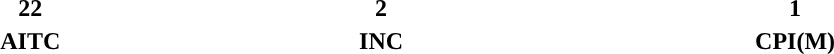<table style="width:65%; text-align:center;">
<tr>
<td style="background:"><strong>22</strong></td>
<td style="background:"><strong>2</strong></td>
<td style="background:"><strong>1</strong></td>
</tr>
<tr>
<td><span><strong>AITC</strong></span></td>
<td><span><strong>INC</strong></span></td>
<td><span><strong>CPI(M)</strong></span></td>
</tr>
</table>
